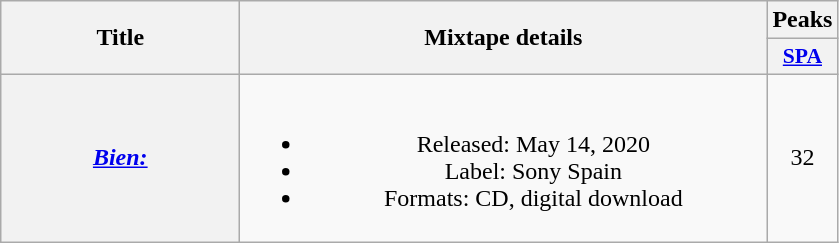<table class="wikitable plainrowheaders" style="text-align:center;">
<tr>
<th scope="col" rowspan="2" style="width:9.5em;">Title</th>
<th scope="col" rowspan="2" style="width:21.5em;">Mixtape details</th>
<th scope="col" colspan="1">Peaks</th>
</tr>
<tr>
<th scope="col" style="width:2.8em;font-size:90%;"><a href='#'>SPA</a><br></th>
</tr>
<tr>
<th scope="row"><em><a href='#'>Bien:</a></em></th>
<td><br><ul><li>Released: May 14, 2020</li><li>Label: Sony Spain</li><li>Formats: CD, digital download</li></ul></td>
<td>32</td>
</tr>
</table>
